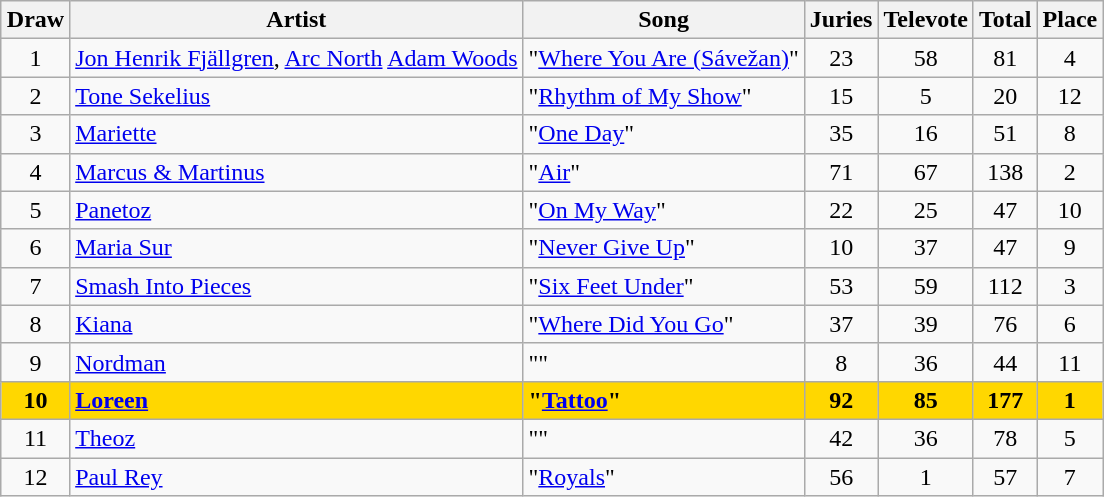<table class="sortable wikitable" style="margin: 1em auto 1em auto; text-align:center;">
<tr>
<th>Draw</th>
<th>Artist</th>
<th>Song</th>
<th>Juries</th>
<th>Televote</th>
<th>Total</th>
<th>Place</th>
</tr>
<tr>
<td>1</td>
<td style="text-align:left;"><a href='#'>Jon Henrik Fjällgren</a>, <a href='#'>Arc North</a>  <a href='#'>Adam Woods</a></td>
<td style="text-align:left;">"<a href='#'>Where You Are (<span>Sávežan</span>)</a>"</td>
<td>23</td>
<td>58</td>
<td>81</td>
<td>4</td>
</tr>
<tr>
<td>2</td>
<td style="text-align:left;"><a href='#'>Tone Sekelius</a></td>
<td style="text-align:left;">"<a href='#'>Rhythm of My Show</a>"</td>
<td>15</td>
<td>5</td>
<td>20</td>
<td>12</td>
</tr>
<tr>
<td>3</td>
<td style="text-align:left;"><a href='#'>Mariette</a></td>
<td style="text-align:left;">"<a href='#'>One Day</a>"</td>
<td>35</td>
<td>16</td>
<td>51</td>
<td>8</td>
</tr>
<tr>
<td>4</td>
<td style="text-align:left;"><a href='#'>Marcus & Martinus</a></td>
<td style="text-align:left;">"<a href='#'>Air</a>"</td>
<td>71</td>
<td>67</td>
<td>138</td>
<td>2</td>
</tr>
<tr>
<td>5</td>
<td style="text-align:left;"><a href='#'>Panetoz</a></td>
<td style="text-align:left;">"<a href='#'>On My Way</a>"</td>
<td>22</td>
<td>25</td>
<td>47</td>
<td>10</td>
</tr>
<tr>
<td>6</td>
<td style="text-align:left;"><a href='#'>Maria Sur</a></td>
<td style="text-align:left;">"<a href='#'>Never Give Up</a>"</td>
<td>10</td>
<td>37</td>
<td>47</td>
<td>9</td>
</tr>
<tr>
<td>7</td>
<td style="text-align:left;"><a href='#'>Smash Into Pieces</a></td>
<td style="text-align:left;">"<a href='#'>Six Feet Under</a>"</td>
<td>53</td>
<td>59</td>
<td>112</td>
<td>3</td>
</tr>
<tr>
<td>8</td>
<td style="text-align:left;"><a href='#'>Kiana</a></td>
<td style="text-align:left;">"<a href='#'>Where Did You Go</a>"</td>
<td>37</td>
<td>39</td>
<td>76</td>
<td>6</td>
</tr>
<tr>
<td>9</td>
<td style="text-align:left;"><a href='#'>Nordman</a></td>
<td style="text-align:left;">""</td>
<td>8</td>
<td>36</td>
<td>44</td>
<td>11</td>
</tr>
<tr style="background:gold; font-weight: bold" |->
<td>10</td>
<td style="text-align:left;"><a href='#'>Loreen</a></td>
<td style="text-align:left;">"<a href='#'>Tattoo</a>"</td>
<td><strong>92</strong></td>
<td><strong>85</strong></td>
<td><strong>177</strong></td>
<td><strong>1</strong></td>
</tr>
<tr>
<td>11</td>
<td style="text-align:left;"><a href='#'>Theoz</a></td>
<td style="text-align:left;">""</td>
<td>42</td>
<td>36</td>
<td>78</td>
<td>5</td>
</tr>
<tr>
<td>12</td>
<td style="text-align:left;"><a href='#'>Paul Rey</a></td>
<td style="text-align:left;">"<a href='#'>Royals</a>"</td>
<td>56</td>
<td>1</td>
<td>57</td>
<td>7</td>
</tr>
</table>
